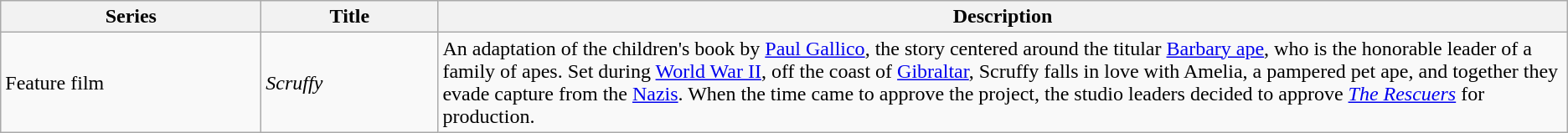<table class="wikitable">
<tr>
<th style="width:150pt;">Series</th>
<th style="width:100pt;">Title</th>
<th>Description</th>
</tr>
<tr>
<td>Feature film</td>
<td><em>Scruffy</em></td>
<td>An adaptation of the children's book by <a href='#'>Paul Gallico</a>, the story centered around the titular <a href='#'>Barbary ape</a>, who is the honorable leader of a family of apes. Set during <a href='#'>World War II</a>, off the coast of <a href='#'>Gibraltar</a>, Scruffy falls in love with Amelia, a pampered pet ape, and together they evade capture from the <a href='#'>Nazis</a>. When the time came to approve the project, the studio leaders decided to approve <em><a href='#'>The Rescuers</a></em> for production.</td>
</tr>
</table>
